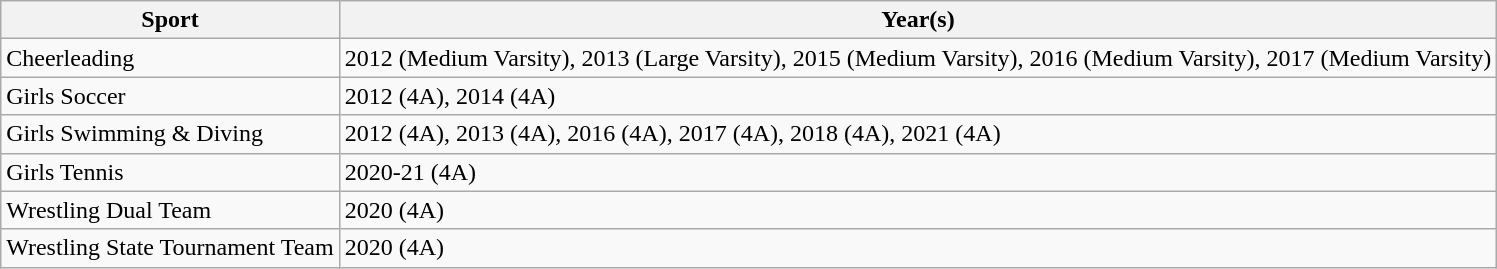<table class="wikitable">
<tr>
<th>Sport</th>
<th>Year(s)</th>
</tr>
<tr>
<td>Cheerleading</td>
<td>2012 (Medium Varsity), 2013 (Large Varsity), 2015 (Medium Varsity), 2016 (Medium Varsity), 2017 (Medium Varsity)</td>
</tr>
<tr>
<td>Girls Soccer</td>
<td>2012 (4A), 2014 (4A)</td>
</tr>
<tr>
<td>Girls Swimming & Diving</td>
<td>2012 (4A), 2013 (4A), 2016 (4A), 2017 (4A), 2018 (4A), 2021 (4A)</td>
</tr>
<tr>
<td>Girls Tennis</td>
<td>2020-21 (4A)</td>
</tr>
<tr>
<td>Wrestling Dual Team</td>
<td>2020 (4A)</td>
</tr>
<tr>
<td>Wrestling State Tournament Team</td>
<td>2020 (4A)</td>
</tr>
</table>
